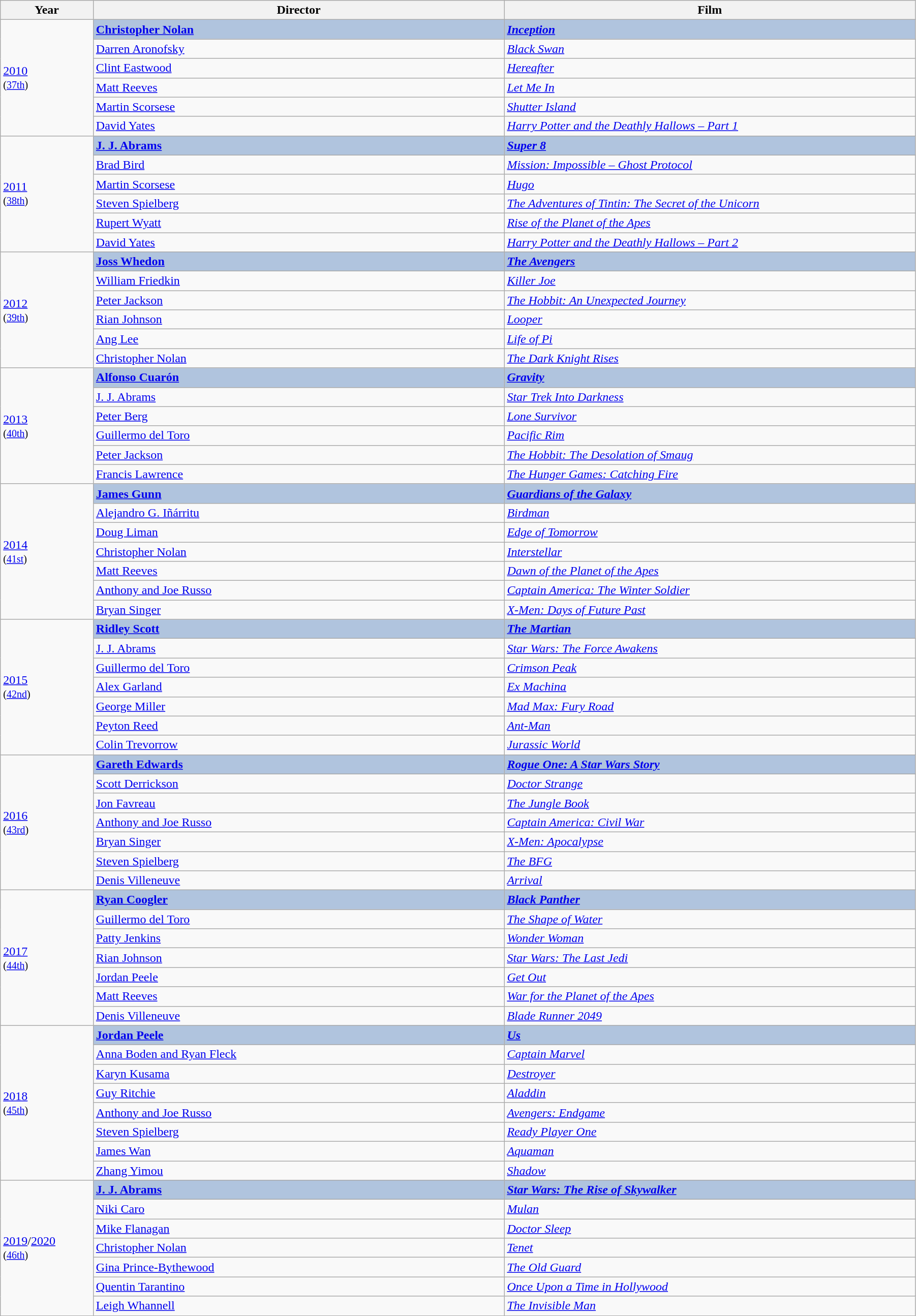<table class="wikitable" width="95%" align="center">
<tr>
<th width=7%>Year</th>
<th width=31%>Director</th>
<th width=31%>Film</th>
</tr>
<tr>
<td rowspan=6><a href='#'>2010</a><br><small>(<a href='#'>37th</a>)</small></td>
<td style="background:#B0C4DE;"><strong><a href='#'>Christopher Nolan</a></strong></td>
<td style="background:#B0C4DE;"><strong><em><a href='#'>Inception</a></em></strong></td>
</tr>
<tr>
<td><a href='#'>Darren Aronofsky</a></td>
<td><em><a href='#'>Black Swan</a></em></td>
</tr>
<tr>
<td><a href='#'>Clint Eastwood</a></td>
<td><em><a href='#'>Hereafter</a></em></td>
</tr>
<tr>
<td><a href='#'>Matt Reeves</a></td>
<td><em><a href='#'>Let Me In</a></em></td>
</tr>
<tr>
<td><a href='#'>Martin Scorsese</a></td>
<td><em><a href='#'>Shutter Island</a></em></td>
</tr>
<tr>
<td><a href='#'>David Yates</a></td>
<td><em><a href='#'>Harry Potter and the Deathly Hallows – Part 1</a></em></td>
</tr>
<tr>
<td rowspan=6><a href='#'>2011</a><br><small>(<a href='#'>38th</a>)</small></td>
<td style="background:#B0C4DE;"><strong><a href='#'>J. J. Abrams</a></strong></td>
<td style="background:#B0C4DE;"><strong><em><a href='#'>Super 8</a></em></strong></td>
</tr>
<tr>
<td><a href='#'>Brad Bird</a></td>
<td><em><a href='#'>Mission: Impossible – Ghost Protocol</a></em></td>
</tr>
<tr>
<td><a href='#'>Martin Scorsese</a></td>
<td><em><a href='#'>Hugo</a></em></td>
</tr>
<tr>
<td><a href='#'>Steven Spielberg</a></td>
<td><em><a href='#'>The Adventures of Tintin: The Secret of the Unicorn</a></em></td>
</tr>
<tr>
<td><a href='#'>Rupert Wyatt</a></td>
<td><em><a href='#'>Rise of the Planet of the Apes</a></em></td>
</tr>
<tr>
<td><a href='#'>David Yates</a></td>
<td><em><a href='#'>Harry Potter and the Deathly Hallows – Part 2</a></em></td>
</tr>
<tr>
<td rowspan=6><a href='#'>2012</a><br><small>(<a href='#'>39th</a>)</small></td>
<td style="background:#B0C4DE;"><strong><a href='#'>Joss Whedon</a></strong></td>
<td style="background:#B0C4DE;"><strong><em><a href='#'>The Avengers</a></em></strong></td>
</tr>
<tr>
<td><a href='#'>William Friedkin</a></td>
<td><em><a href='#'>Killer Joe</a></em></td>
</tr>
<tr>
<td><a href='#'>Peter Jackson</a></td>
<td><em><a href='#'>The Hobbit: An Unexpected Journey</a></em></td>
</tr>
<tr>
<td><a href='#'>Rian Johnson</a></td>
<td><em><a href='#'>Looper</a></em></td>
</tr>
<tr>
<td><a href='#'>Ang Lee</a></td>
<td><em><a href='#'>Life of Pi</a></em></td>
</tr>
<tr>
<td><a href='#'>Christopher Nolan</a></td>
<td><em><a href='#'>The Dark Knight Rises</a></em></td>
</tr>
<tr>
<td rowspan=6><a href='#'>2013</a><br><small>(<a href='#'>40th</a>)</small></td>
<td style="background:#B0C4DE;"><strong><a href='#'>Alfonso Cuarón</a></strong></td>
<td style="background:#B0C4DE;"><strong><em><a href='#'>Gravity</a></em></strong></td>
</tr>
<tr>
<td><a href='#'>J. J. Abrams</a></td>
<td><em><a href='#'>Star Trek Into Darkness</a></em></td>
</tr>
<tr>
<td><a href='#'>Peter Berg</a></td>
<td><em><a href='#'>Lone Survivor</a></em></td>
</tr>
<tr>
<td><a href='#'>Guillermo del Toro</a></td>
<td><em><a href='#'>Pacific Rim</a></em></td>
</tr>
<tr>
<td><a href='#'>Peter Jackson</a></td>
<td><em><a href='#'>The Hobbit: The Desolation of Smaug</a></em></td>
</tr>
<tr>
<td><a href='#'>Francis Lawrence</a></td>
<td><em><a href='#'>The Hunger Games: Catching Fire</a></em></td>
</tr>
<tr>
<td rowspan=7><a href='#'>2014</a><br><small>(<a href='#'>41st</a>)</small></td>
<td style="background:#B0C4DE;"><strong><a href='#'>James Gunn</a></strong></td>
<td style="background:#B0C4DE;"><strong><em><a href='#'>Guardians of the Galaxy</a></em></strong></td>
</tr>
<tr>
<td><a href='#'>Alejandro G. Iñárritu</a></td>
<td><em><a href='#'>Birdman</a></em></td>
</tr>
<tr>
<td><a href='#'>Doug Liman</a></td>
<td><em><a href='#'>Edge of Tomorrow</a></em></td>
</tr>
<tr>
<td><a href='#'>Christopher Nolan</a></td>
<td><em><a href='#'>Interstellar</a></em></td>
</tr>
<tr>
<td><a href='#'>Matt Reeves</a></td>
<td><em><a href='#'>Dawn of the Planet of the Apes</a></em></td>
</tr>
<tr>
<td><a href='#'>Anthony and Joe Russo</a></td>
<td><em><a href='#'>Captain America: The Winter Soldier</a></em></td>
</tr>
<tr>
<td><a href='#'>Bryan Singer</a></td>
<td><em><a href='#'>X-Men: Days of Future Past</a></em></td>
</tr>
<tr>
<td rowspan=7><a href='#'>2015</a><br><small>(<a href='#'>42nd</a>)</small></td>
<td style="background:#B0C4DE;"><strong><a href='#'>Ridley Scott</a></strong></td>
<td style="background:#B0C4DE;"><strong><em><a href='#'>The Martian</a></em></strong></td>
</tr>
<tr>
<td><a href='#'>J. J. Abrams</a></td>
<td><em><a href='#'>Star Wars: The Force Awakens</a></em></td>
</tr>
<tr>
<td><a href='#'>Guillermo del Toro</a></td>
<td><em><a href='#'>Crimson Peak</a></em></td>
</tr>
<tr>
<td><a href='#'>Alex Garland</a></td>
<td><em><a href='#'>Ex Machina</a></em></td>
</tr>
<tr>
<td><a href='#'>George Miller</a></td>
<td><em><a href='#'>Mad Max: Fury Road</a></em></td>
</tr>
<tr>
<td><a href='#'>Peyton Reed</a></td>
<td><em><a href='#'>Ant-Man</a></em></td>
</tr>
<tr>
<td><a href='#'>Colin Trevorrow</a></td>
<td><em><a href='#'>Jurassic World</a></em></td>
</tr>
<tr>
<td rowspan=7><a href='#'>2016</a><br><small>(<a href='#'>43rd</a>)</small></td>
<td style="background:#B0C4DE;"><strong><a href='#'>Gareth Edwards</a></strong></td>
<td style="background:#B0C4DE;"><strong><em><a href='#'>Rogue One: A Star Wars Story</a></em></strong></td>
</tr>
<tr>
<td><a href='#'>Scott Derrickson</a></td>
<td><em><a href='#'>Doctor Strange</a></em></td>
</tr>
<tr>
<td><a href='#'>Jon Favreau</a></td>
<td><em><a href='#'>The Jungle Book</a></em></td>
</tr>
<tr>
<td><a href='#'>Anthony and Joe Russo</a></td>
<td><em><a href='#'>Captain America: Civil War</a></em></td>
</tr>
<tr>
<td><a href='#'>Bryan Singer</a></td>
<td><em><a href='#'>X-Men: Apocalypse</a></em></td>
</tr>
<tr>
<td><a href='#'>Steven Spielberg</a></td>
<td><em><a href='#'>The BFG</a></em></td>
</tr>
<tr>
<td><a href='#'>Denis Villeneuve</a></td>
<td><em><a href='#'>Arrival</a></em></td>
</tr>
<tr>
<td rowspan=7><a href='#'>2017</a><br><small>(<a href='#'>44th</a>)</small></td>
<td style="background:#B0C4DE;"><strong><a href='#'>Ryan Coogler</a></strong></td>
<td style="background:#B0C4DE;"><strong><em><a href='#'>Black Panther</a></em></strong></td>
</tr>
<tr>
<td><a href='#'>Guillermo del Toro</a></td>
<td><em><a href='#'>The Shape of Water</a></em></td>
</tr>
<tr>
<td><a href='#'>Patty Jenkins</a></td>
<td><em><a href='#'>Wonder Woman</a></em></td>
</tr>
<tr>
<td><a href='#'>Rian Johnson</a></td>
<td><em><a href='#'>Star Wars: The Last Jedi</a></em></td>
</tr>
<tr>
<td><a href='#'>Jordan Peele</a></td>
<td><em><a href='#'>Get Out</a></em></td>
</tr>
<tr>
<td><a href='#'>Matt Reeves</a></td>
<td><em><a href='#'>War for the Planet of the Apes</a></em></td>
</tr>
<tr>
<td><a href='#'>Denis Villeneuve</a></td>
<td><em><a href='#'>Blade Runner 2049</a></em></td>
</tr>
<tr>
<td rowspan=8><a href='#'>2018</a><br><small>(<a href='#'>45th</a>)</small></td>
<td style="background:#B0C4DE;"><strong><a href='#'>Jordan Peele</a></strong></td>
<td style="background:#B0C4DE;"><strong><em><a href='#'>Us</a></em></strong></td>
</tr>
<tr>
<td><a href='#'>Anna Boden and Ryan Fleck</a></td>
<td><em><a href='#'>Captain Marvel</a></em></td>
</tr>
<tr>
<td><a href='#'>Karyn Kusama</a></td>
<td><em><a href='#'>Destroyer</a></em></td>
</tr>
<tr>
<td><a href='#'>Guy Ritchie</a></td>
<td><em><a href='#'>Aladdin</a></em></td>
</tr>
<tr>
<td><a href='#'>Anthony and Joe Russo</a></td>
<td><em><a href='#'>Avengers: Endgame</a></em></td>
</tr>
<tr>
<td><a href='#'>Steven Spielberg</a></td>
<td><em><a href='#'>Ready Player One</a></em></td>
</tr>
<tr>
<td><a href='#'>James Wan</a></td>
<td><em><a href='#'>Aquaman</a></em></td>
</tr>
<tr>
<td><a href='#'>Zhang Yimou</a></td>
<td><em><a href='#'>Shadow</a></em></td>
</tr>
<tr>
<td rowspan=7><a href='#'>2019</a>/<a href='#'>2020</a><br><small>(<a href='#'>46th</a>)</small></td>
<td style="background:#B0C4DE;"><strong><a href='#'>J. J. Abrams</a></strong></td>
<td style="background:#B0C4DE;"><strong><em><a href='#'>Star Wars: The Rise of Skywalker</a></em></strong></td>
</tr>
<tr>
<td><a href='#'>Niki Caro</a></td>
<td><em><a href='#'>Mulan</a></em></td>
</tr>
<tr>
<td><a href='#'>Mike Flanagan</a></td>
<td><em><a href='#'>Doctor Sleep</a></em></td>
</tr>
<tr>
<td><a href='#'>Christopher Nolan</a></td>
<td><em><a href='#'>Tenet</a></em></td>
</tr>
<tr>
<td><a href='#'>Gina Prince-Bythewood</a></td>
<td><em><a href='#'>The Old Guard</a></em></td>
</tr>
<tr>
<td><a href='#'>Quentin Tarantino</a></td>
<td><em><a href='#'>Once Upon a Time in Hollywood</a></em></td>
</tr>
<tr>
<td><a href='#'>Leigh Whannell</a></td>
<td><em><a href='#'>The Invisible Man</a></em></td>
</tr>
</table>
